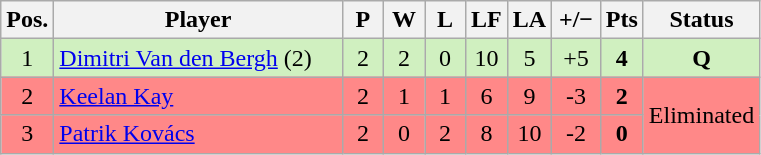<table class="wikitable" style="text-align:center; margin: 1em auto 1em auto, align:left">
<tr>
<th width=20>Pos.</th>
<th width=185>Player</th>
<th width=20>P</th>
<th width=20>W</th>
<th width=20>L</th>
<th width=20>LF</th>
<th width=20>LA</th>
<th width=25>+/−</th>
<th width=20>Pts</th>
<th width=70>Status</th>
</tr>
<tr style="background:#D0F0C0;">
<td>1</td>
<td align=left> <a href='#'>Dimitri Van den Bergh</a> (2)</td>
<td>2</td>
<td>2</td>
<td>0</td>
<td>10</td>
<td>5</td>
<td>+5</td>
<td><strong>4</strong></td>
<td rowspan=1><strong>Q</strong></td>
</tr>
<tr style="background:#FF8888;">
<td>2</td>
<td align=left> <a href='#'>Keelan Kay</a></td>
<td>2</td>
<td>1</td>
<td>1</td>
<td>6</td>
<td>9</td>
<td>-3</td>
<td><strong>2</strong></td>
<td rowspan=2>Eliminated</td>
</tr>
<tr style="background:#FF8888;">
<td>3</td>
<td align=left> <a href='#'>Patrik Kovács</a></td>
<td>2</td>
<td>0</td>
<td>2</td>
<td>8</td>
<td>10</td>
<td>-2</td>
<td><strong>0</strong></td>
</tr>
</table>
